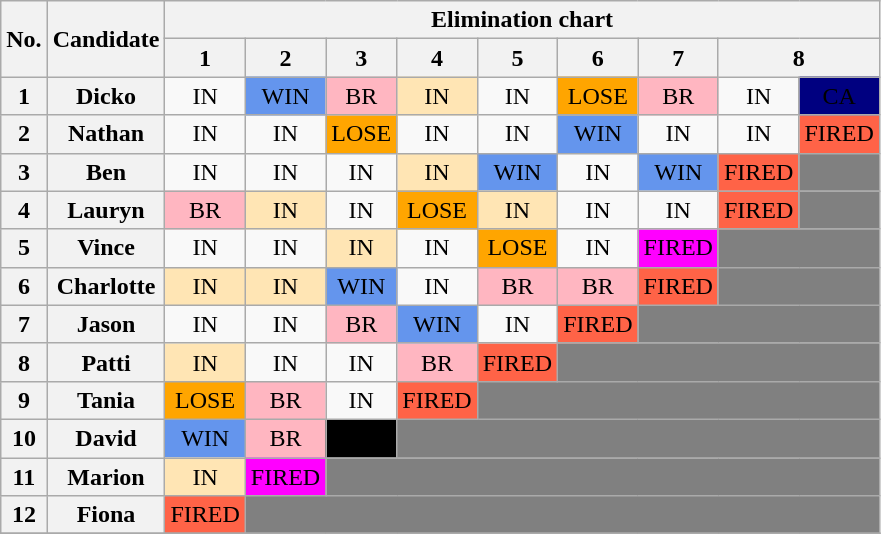<table class="wikitable" style="text-align:center">
<tr>
<th rowspan=2>No.</th>
<th rowspan=2>Candidate</th>
<th colspan="16">Elimination chart</th>
</tr>
<tr>
<th>1</th>
<th>2</th>
<th>3</th>
<th>4</th>
<th>5</th>
<th>6</th>
<th>7</th>
<th colspan=2>8</th>
</tr>
<tr>
<th>1</th>
<th>Dicko</th>
<td>IN</td>
<td style="background:cornflowerblue;">WIN</td>
<td style="background:lightpink;">BR</td>
<td style="background:#FFE5B4;">IN</td>
<td>IN</td>
<td style="background:orange;">LOSE</td>
<td style="background:lightpink;">BR</td>
<td>IN</td>
<td style="background:navy;"><span> CA </span></td>
</tr>
<tr>
<th>2</th>
<th>Nathan</th>
<td>IN</td>
<td>IN</td>
<td style="background:orange;">LOSE</td>
<td>IN</td>
<td>IN</td>
<td style="background:cornflowerblue;">WIN</td>
<td>IN</td>
<td>IN</td>
<td style="background:tomato;">FIRED</td>
</tr>
<tr>
<th>3</th>
<th>Ben</th>
<td>IN</td>
<td>IN</td>
<td>IN</td>
<td style="background:#FFE5B4;">IN</td>
<td style="background:cornflowerblue;">WIN</td>
<td>IN</td>
<td style="background:cornflowerblue;">WIN</td>
<td style="background:tomato;">FIRED</td>
<td colspan="2" style="background:gray;"></td>
</tr>
<tr>
<th>4</th>
<th>Lauryn</th>
<td style="background:lightpink;">BR</td>
<td style="background:#FFE5B4;">IN</td>
<td>IN</td>
<td style="background:orange;">LOSE</td>
<td style="background:#FFE5B4;">IN</td>
<td>IN</td>
<td>IN</td>
<td style="background:tomato;">FIRED</td>
<td colspan="2" style="background:gray;"></td>
</tr>
<tr>
<th>5</th>
<th>Vince</th>
<td>IN</td>
<td>IN</td>
<td style="background:#FFE5B4;">IN</td>
<td>IN</td>
<td style="background:orange;">LOSE</td>
<td>IN</td>
<td style="background:magenta;">FIRED</td>
<td colspan="3" style="background:gray;"></td>
</tr>
<tr>
<th>6</th>
<th>Charlotte</th>
<td style="background:#FFE5B4;">IN</td>
<td style="background:#FFE5B4;">IN</td>
<td style="background:cornflowerblue;">WIN</td>
<td>IN</td>
<td style="background:lightpink;">BR</td>
<td style="background:lightpink;">BR</td>
<td style="background:tomato;">FIRED</td>
<td colspan="3" style="background:gray;"></td>
</tr>
<tr>
<th>7</th>
<th>Jason</th>
<td>IN</td>
<td>IN</td>
<td style="background:lightpink;">BR</td>
<td style="background:cornflowerblue;">WIN</td>
<td>IN</td>
<td style="background:tomato;">FIRED</td>
<td colspan="4" style="background:gray;"></td>
</tr>
<tr>
<th>8</th>
<th>Patti</th>
<td style="background:#FFE5B4;">IN</td>
<td>IN</td>
<td>IN</td>
<td style="background:lightpink;">BR</td>
<td style="background:tomato;">FIRED</td>
<td colspan="5" style="background:gray;"></td>
</tr>
<tr>
<th>9</th>
<th>Tania</th>
<td style="background:orange;">LOSE</td>
<td style="background:lightpink;">BR</td>
<td>IN</td>
<td style="background:tomato;">FIRED</td>
<td colspan="6" style="background:gray;"></td>
</tr>
<tr>
<th>10</th>
<th>David</th>
<td style="background:cornflowerblue;">WIN</td>
<td style="background:lightpink;">BR</td>
<td style="background:black;"><span> QUIT </span></td>
<td colspan="7" style="background:gray;"></td>
</tr>
<tr>
<th>11</th>
<th>Marion</th>
<td style="background:#FFE5B4;">IN</td>
<td style="background:magenta;">FIRED</td>
<td colspan="8" style="background:gray;"></td>
</tr>
<tr>
<th>12</th>
<th>Fiona</th>
<td style="background:tomato;">FIRED</td>
<td colspan="9" style="background:gray;"></td>
</tr>
<tr>
</tr>
</table>
